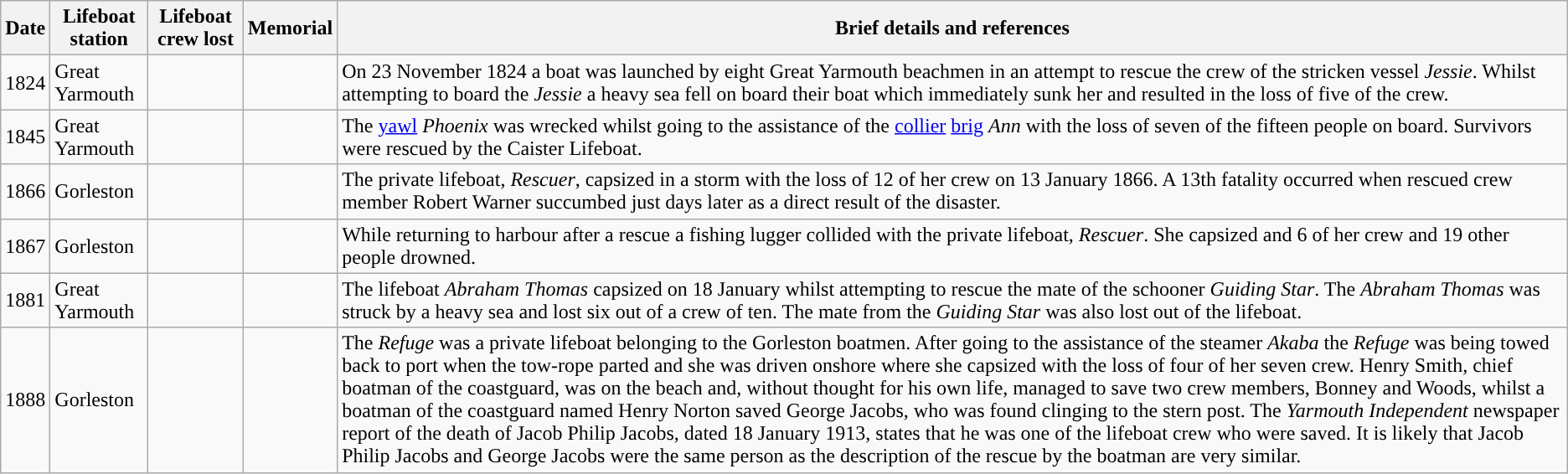<table class="wikitable">
<tr ---->
<th style="text-align: center; background:">Date</th>
<th style="text-align: center; background:">Lifeboat station</th>
<th style="text-align: center; background:">Lifeboat crew lost</th>
<th style="text-align: center; background:">Memorial</th>
<th style="text-align: center; background:">Brief details and references</th>
</tr>
<tr ---->
<td>1824</td>
<td>Great Yarmouth</td>
<td></td>
<td></td>
<td>On 23 November 1824 a boat was launched by eight Great Yarmouth beachmen in an attempt to rescue the crew of the stricken vessel <em>Jessie</em>. Whilst attempting to board the <em>Jessie</em> a heavy sea fell on board their boat which immediately sunk her and resulted in the loss of five of the crew.</td>
</tr>
<tr ---->
<td>1845</td>
<td>Great Yarmouth</td>
<td></td>
<td></td>
<td>The <a href='#'>yawl</a> <em>Phoenix</em> was wrecked whilst going to the assistance of the <a href='#'>collier</a> <a href='#'>brig</a> <em>Ann</em> with the loss of seven of the fifteen people on board. Survivors were rescued by the Caister Lifeboat.</td>
</tr>
<tr ---->
<td>1866</td>
<td>Gorleston</td>
<td></td>
<td></td>
<td>The private lifeboat, <em>Rescuer</em>, capsized in a storm with the loss of 12 of her crew on 13 January 1866. A 13th fatality occurred when rescued crew member Robert Warner succumbed just days later as a direct result of the disaster.</td>
</tr>
<tr ---->
<td>1867</td>
<td>Gorleston</td>
<td></td>
<td></td>
<td>While returning to harbour after a rescue a fishing lugger collided with the private lifeboat, <em>Rescuer</em>. She capsized and 6 of her crew and 19 other people drowned.</td>
</tr>
<tr ---->
<td>1881</td>
<td>Great Yarmouth</td>
<td></td>
<td></td>
<td>The lifeboat <em>Abraham Thomas</em> capsized on 18 January whilst attempting to rescue the mate of the schooner <em>Guiding Star</em>. The <em>Abraham Thomas</em> was struck by a heavy sea and lost six out of a crew of ten. The mate from the <em>Guiding Star</em> was also lost out of the lifeboat.</td>
</tr>
<tr ---->
<td>1888</td>
<td>Gorleston</td>
<td></td>
<td></td>
<td>The <em>Refuge</em> was a private lifeboat belonging to the Gorleston boatmen. After going to the assistance of the steamer <em>Akaba</em> the <em>Refuge</em> was being towed back to port when the tow-rope parted and she was driven onshore where she capsized with the loss of four of her seven crew. Henry Smith, chief boatman of the coastguard, was on the beach and, without thought for his own life, managed to save two crew members, Bonney and Woods, whilst a boatman of the coastguard named Henry Norton saved George Jacobs, who was found clinging to the stern post. The <em>Yarmouth Independent</em> newspaper report of the death of Jacob Philip Jacobs, dated 18 January 1913, states that he was one of the lifeboat crew who were saved. It is likely that Jacob Philip Jacobs and George Jacobs were the same person as the description of the rescue by the boatman are very similar.</td>
</tr>
</table>
